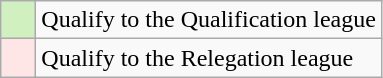<table class="wikitable">
<tr>
<td style="background:#D0F0C0;">    </td>
<td>Qualify to the Qualification league</td>
</tr>
<tr>
<td style="background:#FFE6E6;">    </td>
<td>Qualify to the Relegation league</td>
</tr>
</table>
